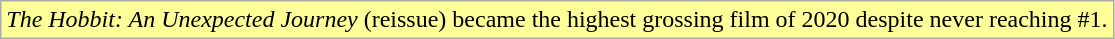<table class="wikitable">
<tr>
<td style="background-color:#FFFF99"><em>The Hobbit: An Unexpected Journey</em> (reissue) became the highest grossing film of 2020 despite never reaching #1.</td>
</tr>
</table>
